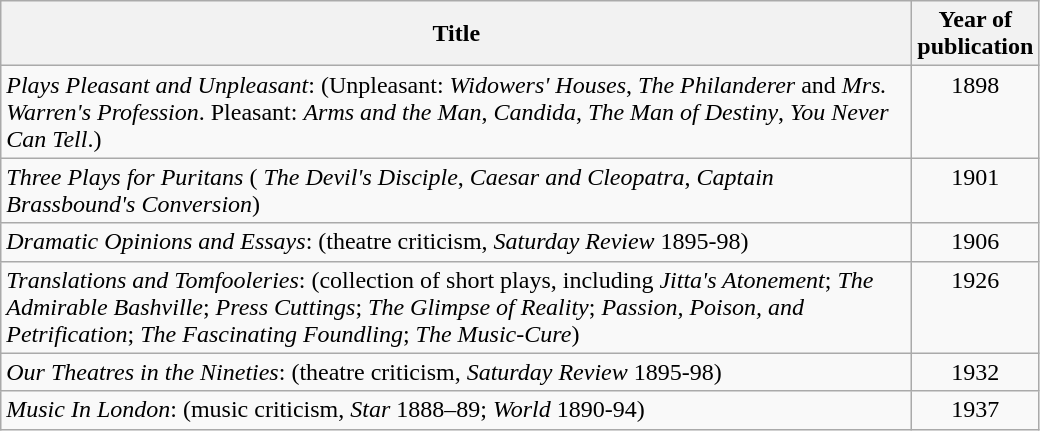<table class="sortable wikitable">
<tr>
<th width="600">Title</th>
<th width="60">Year of publication</th>
</tr>
<tr valign="top">
<td><em>Plays Pleasant and Unpleasant</em>: (Unpleasant: <em>Widowers' Houses</em>, <em>The Philanderer</em> and <em>Mrs. Warren's Profession</em>. Pleasant: <em>Arms and the Man</em>, <em>Candida</em>, <em>The Man of Destiny</em>, <em>You Never Can Tell</em>.)</td>
<td align= "center">1898</td>
</tr>
<tr valign="top">
<td><em>Three Plays for Puritans</em> ( <em>The Devil's Disciple</em>, <em>Caesar and Cleopatra</em>, <em>Captain Brassbound's Conversion</em>)</td>
<td align= "center">1901</td>
</tr>
<tr valign="top">
<td><em>Dramatic Opinions and Essays</em>: (theatre criticism, <em>Saturday Review</em> 1895-98)</td>
<td align= "center">1906</td>
</tr>
<tr valign="top">
<td><em>Translations and Tomfooleries</em>: (collection of short plays, including <em>Jitta's Atonement</em>; <em>The Admirable Bashville</em>; <em>Press Cuttings</em>; <em>The Glimpse of Reality</em>; <em>Passion, Poison, and Petrification</em>; <em>The Fascinating Foundling</em>; <em> The Music-Cure</em>)</td>
<td align= "center">1926</td>
</tr>
<tr valign="top">
<td><em>Our Theatres in the Nineties</em>: (theatre criticism, <em>Saturday Review</em> 1895-98)</td>
<td align= "center">1932</td>
</tr>
<tr valign="top">
<td><em>Music In London</em>: (music criticism, <em>Star</em> 1888–89; <em>World</em> 1890-94)</td>
<td align= "center">1937</td>
</tr>
</table>
